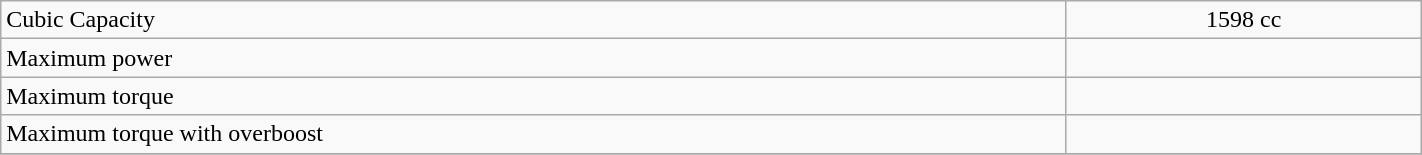<table class="wikitable" width="75%">
<tr>
<td width="75%">Cubic Capacity</td>
<td align="center">1598 cc</td>
</tr>
<tr>
<td width="75%">Maximum power</td>
<td align="center"></td>
</tr>
<tr>
<td width="75%">Maximum torque</td>
<td align="center"></td>
</tr>
<tr>
<td width="75%">Maximum torque with overboost</td>
<td align="center"></td>
</tr>
<tr>
</tr>
</table>
